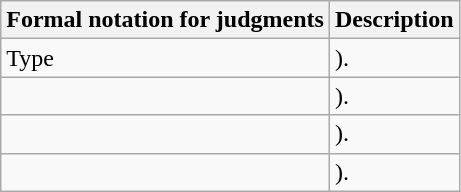<table class="wikitable">
<tr>
<th>Formal notation for judgments</th>
<th>Description</th>
</tr>
<tr>
<td> Type</td>
<td>).</td>
</tr>
<tr>
<td></td>
<td>).</td>
</tr>
<tr>
<td></td>
<td>).</td>
</tr>
<tr>
<td></td>
<td>).</td>
</tr>
</table>
